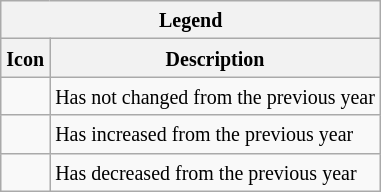<table class="wikitable">
<tr>
<th colspan="2"><small>Legend</small></th>
</tr>
<tr>
<th><small> Icon</small></th>
<th><small> Description</small></th>
</tr>
<tr>
<td></td>
<td><small>Has not changed from the previous year</small></td>
</tr>
<tr>
<td></td>
<td><small>Has increased from the previous year</small></td>
</tr>
<tr>
<td></td>
<td><small>Has decreased from the previous year</small></td>
</tr>
</table>
